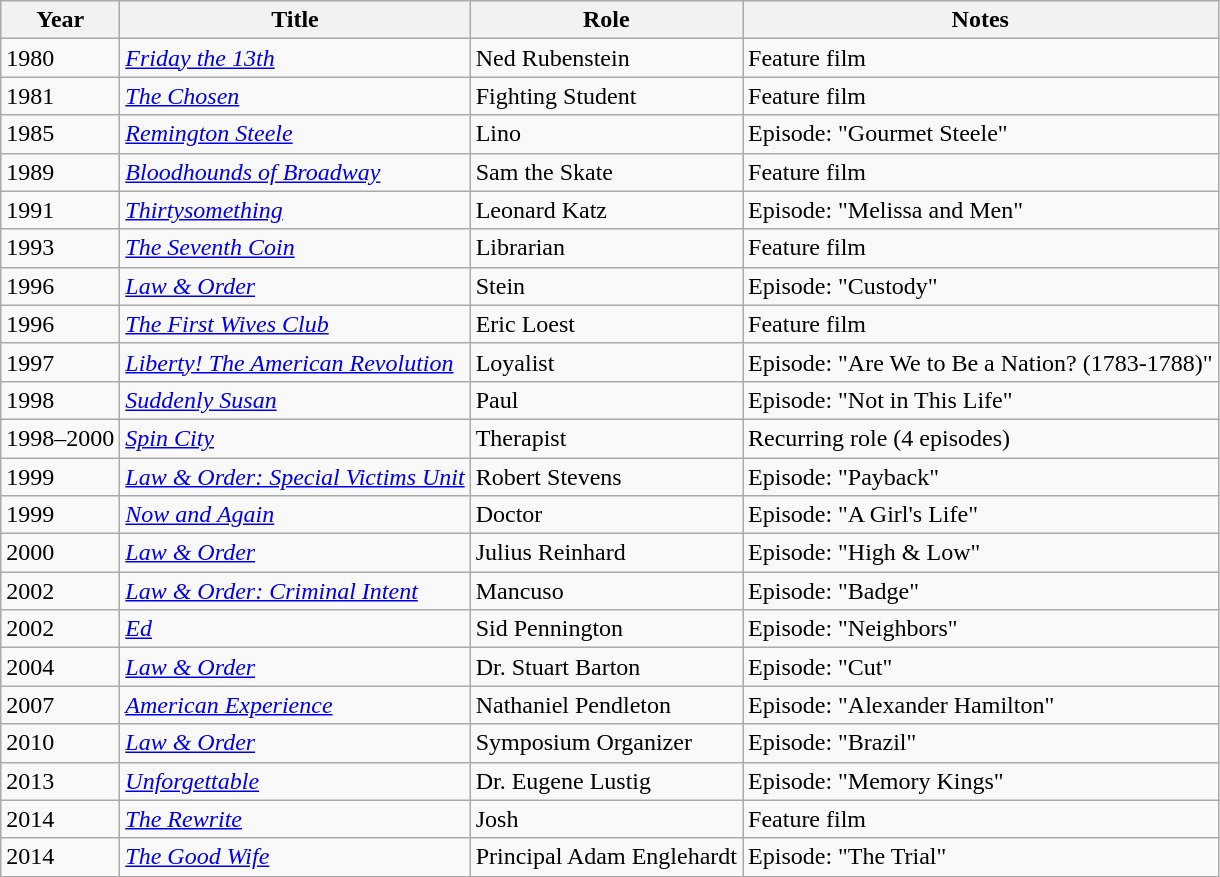<table class="wikitable sortable">
<tr>
<th>Year</th>
<th>Title</th>
<th>Role</th>
<th class="unsortable">Notes</th>
</tr>
<tr>
<td>1980</td>
<td><em><a href='#'>Friday the 13th</a></em></td>
<td>Ned Rubenstein</td>
<td>Feature film</td>
</tr>
<tr>
<td>1981</td>
<td><em><a href='#'>The Chosen</a></em></td>
<td>Fighting Student</td>
<td>Feature film</td>
</tr>
<tr>
<td>1985</td>
<td><em><a href='#'>Remington Steele</a></em></td>
<td>Lino</td>
<td>Episode: "Gourmet Steele"</td>
</tr>
<tr>
<td>1989</td>
<td><em><a href='#'>Bloodhounds of Broadway</a></em></td>
<td>Sam the Skate</td>
<td>Feature film</td>
</tr>
<tr>
<td>1991</td>
<td><em><a href='#'>Thirtysomething</a></em></td>
<td>Leonard Katz</td>
<td>Episode: "Melissa and Men"</td>
</tr>
<tr>
<td>1993</td>
<td><em><a href='#'>The Seventh Coin</a></em></td>
<td>Librarian</td>
<td>Feature film</td>
</tr>
<tr>
<td>1996</td>
<td><em><a href='#'>Law & Order</a></em></td>
<td>Stein</td>
<td>Episode: "Custody"</td>
</tr>
<tr>
<td>1996</td>
<td><em><a href='#'>The First Wives Club</a></em></td>
<td>Eric Loest</td>
<td>Feature film</td>
</tr>
<tr>
<td>1997</td>
<td><em><a href='#'>Liberty! The American Revolution</a></em></td>
<td>Loyalist</td>
<td>Episode: "Are We to Be a Nation? (1783-1788)"</td>
</tr>
<tr>
<td>1998</td>
<td><em><a href='#'>Suddenly Susan</a></em></td>
<td>Paul</td>
<td>Episode: "Not in This Life"</td>
</tr>
<tr>
<td>1998–2000</td>
<td><em><a href='#'>Spin City</a></em></td>
<td>Therapist</td>
<td>Recurring role (4 episodes)</td>
</tr>
<tr>
<td>1999</td>
<td><em><a href='#'>Law & Order: Special Victims Unit</a></em></td>
<td>Robert Stevens</td>
<td>Episode: "Payback"</td>
</tr>
<tr>
<td>1999</td>
<td><em><a href='#'>Now and Again</a></em></td>
<td>Doctor</td>
<td>Episode: "A Girl's Life"</td>
</tr>
<tr>
<td>2000</td>
<td><em><a href='#'>Law & Order</a></em></td>
<td>Julius Reinhard</td>
<td>Episode: "High & Low"</td>
</tr>
<tr>
<td>2002</td>
<td><em><a href='#'>Law & Order: Criminal Intent</a></em></td>
<td>Mancuso</td>
<td>Episode: "Badge"</td>
</tr>
<tr>
<td>2002</td>
<td><em><a href='#'>Ed</a></em></td>
<td>Sid Pennington</td>
<td>Episode: "Neighbors"</td>
</tr>
<tr>
<td>2004</td>
<td><em><a href='#'>Law & Order</a></em></td>
<td>Dr. Stuart Barton</td>
<td>Episode: "Cut"</td>
</tr>
<tr>
<td>2007</td>
<td><em><a href='#'>American Experience</a></em></td>
<td>Nathaniel Pendleton</td>
<td>Episode: "Alexander Hamilton"</td>
</tr>
<tr>
<td>2010</td>
<td><em><a href='#'>Law & Order</a></em></td>
<td>Symposium Organizer</td>
<td>Episode: "Brazil"</td>
</tr>
<tr>
<td>2013</td>
<td><em><a href='#'>Unforgettable</a></em></td>
<td>Dr. Eugene Lustig</td>
<td>Episode: "Memory Kings"</td>
</tr>
<tr>
<td>2014</td>
<td><em><a href='#'>The Rewrite</a></em></td>
<td>Josh</td>
<td>Feature film</td>
</tr>
<tr>
<td>2014</td>
<td><em><a href='#'>The Good Wife</a></em></td>
<td>Principal Adam Englehardt</td>
<td>Episode: "The Trial"</td>
</tr>
</table>
